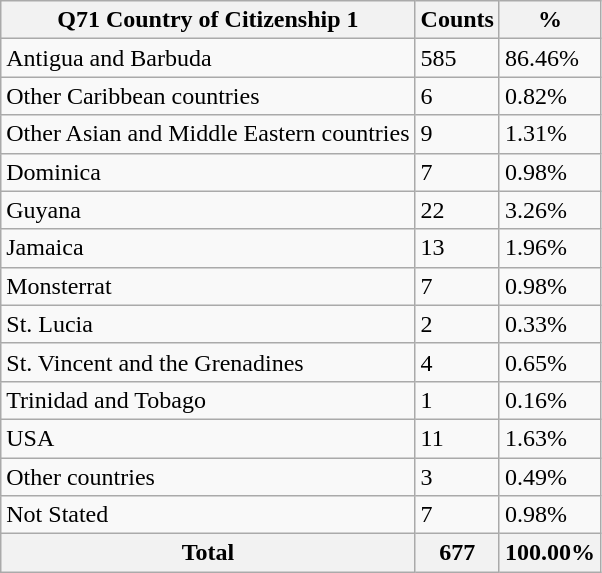<table class="wikitable sortable">
<tr>
<th>Q71 Country of Citizenship 1</th>
<th>Counts</th>
<th>%</th>
</tr>
<tr>
<td>Antigua and Barbuda</td>
<td>585</td>
<td>86.46%</td>
</tr>
<tr>
<td>Other Caribbean countries</td>
<td>6</td>
<td>0.82%</td>
</tr>
<tr>
<td>Other Asian and Middle Eastern countries</td>
<td>9</td>
<td>1.31%</td>
</tr>
<tr>
<td>Dominica</td>
<td>7</td>
<td>0.98%</td>
</tr>
<tr>
<td>Guyana</td>
<td>22</td>
<td>3.26%</td>
</tr>
<tr>
<td>Jamaica</td>
<td>13</td>
<td>1.96%</td>
</tr>
<tr>
<td>Monsterrat</td>
<td>7</td>
<td>0.98%</td>
</tr>
<tr>
<td>St. Lucia</td>
<td>2</td>
<td>0.33%</td>
</tr>
<tr>
<td>St. Vincent and the Grenadines</td>
<td>4</td>
<td>0.65%</td>
</tr>
<tr>
<td>Trinidad and Tobago</td>
<td>1</td>
<td>0.16%</td>
</tr>
<tr>
<td>USA</td>
<td>11</td>
<td>1.63%</td>
</tr>
<tr>
<td>Other countries</td>
<td>3</td>
<td>0.49%</td>
</tr>
<tr>
<td>Not Stated</td>
<td>7</td>
<td>0.98%</td>
</tr>
<tr>
<th>Total</th>
<th>677</th>
<th>100.00%</th>
</tr>
</table>
